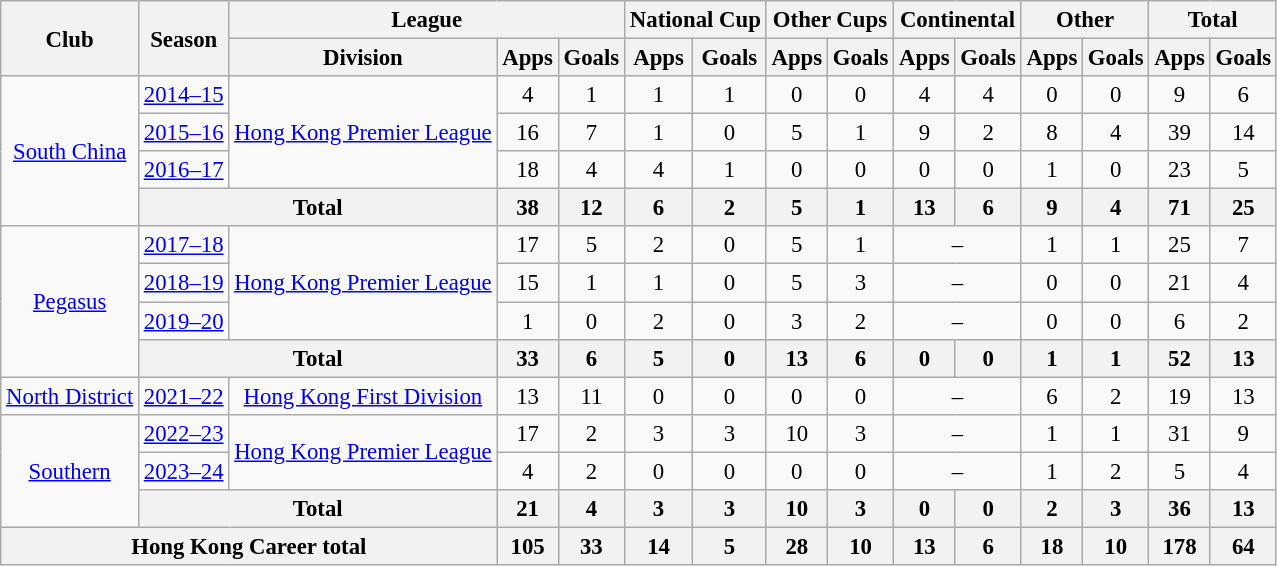<table class="wikitable" style="font-size:95%; text-align: center">
<tr>
<th rowspan="2">Club</th>
<th rowspan="2">Season</th>
<th colspan="3">League</th>
<th colspan="2">National Cup</th>
<th colspan="2">Other Cups</th>
<th colspan="2">Continental</th>
<th colspan="2">Other</th>
<th colspan="2">Total</th>
</tr>
<tr>
<th>Division</th>
<th>Apps</th>
<th>Goals</th>
<th>Apps</th>
<th>Goals</th>
<th>Apps</th>
<th>Goals</th>
<th>Apps</th>
<th>Goals</th>
<th>Apps</th>
<th>Goals</th>
<th>Apps</th>
<th>Goals</th>
</tr>
<tr>
<td rowspan="4"><a href='#'>South China</a></td>
<td><a href='#'>2014–15</a></td>
<td rowspan="3"><a href='#'>Hong Kong Premier League</a></td>
<td>4</td>
<td>1</td>
<td>1</td>
<td>1</td>
<td>0</td>
<td>0</td>
<td>4</td>
<td>4</td>
<td>0</td>
<td>0</td>
<td>9</td>
<td>6</td>
</tr>
<tr>
<td><a href='#'>2015–16</a></td>
<td>16</td>
<td>7</td>
<td>1</td>
<td>0</td>
<td>5</td>
<td>1</td>
<td>9</td>
<td>2</td>
<td>8</td>
<td>4</td>
<td>39</td>
<td>14</td>
</tr>
<tr>
<td><a href='#'>2016–17</a></td>
<td>18</td>
<td>4</td>
<td>4</td>
<td>1</td>
<td>0</td>
<td>0</td>
<td>0</td>
<td>0</td>
<td>1</td>
<td>0</td>
<td>23</td>
<td>5</td>
</tr>
<tr>
<th colspan=2>Total</th>
<th>38</th>
<th>12</th>
<th>6</th>
<th>2</th>
<th>5</th>
<th>1</th>
<th>13</th>
<th>6</th>
<th>9</th>
<th>4</th>
<th>71</th>
<th>25</th>
</tr>
<tr>
<td rowspan="4"><a href='#'>Pegasus</a></td>
<td><a href='#'>2017–18</a></td>
<td rowspan="3"><a href='#'>Hong Kong Premier League</a></td>
<td>17</td>
<td>5</td>
<td>2</td>
<td>0</td>
<td>5</td>
<td>1</td>
<td colspan=2>–</td>
<td>1</td>
<td>1</td>
<td>25</td>
<td>7</td>
</tr>
<tr>
<td><a href='#'>2018–19</a></td>
<td>15</td>
<td>1</td>
<td>1</td>
<td>0</td>
<td>5</td>
<td>3</td>
<td colspan=2>–</td>
<td>0</td>
<td>0</td>
<td>21</td>
<td>4</td>
</tr>
<tr>
<td><a href='#'>2019–20</a></td>
<td>1</td>
<td>0</td>
<td>2</td>
<td>0</td>
<td>3</td>
<td>2</td>
<td colspan=2>–</td>
<td>0</td>
<td>0</td>
<td>6</td>
<td>2</td>
</tr>
<tr>
<th colspan=2>Total</th>
<th>33</th>
<th>6</th>
<th>5</th>
<th>0</th>
<th>13</th>
<th>6</th>
<th>0</th>
<th>0</th>
<th>1</th>
<th>1</th>
<th>52</th>
<th>13</th>
</tr>
<tr>
<td><a href='#'>North District</a></td>
<td><a href='#'>2021–22</a></td>
<td><a href='#'>Hong Kong First Division</a></td>
<td>13</td>
<td>11</td>
<td>0</td>
<td>0</td>
<td>0</td>
<td>0</td>
<td colspan=2>–</td>
<td>6</td>
<td>2</td>
<td>19</td>
<td>13</td>
</tr>
<tr>
<td rowspan="3"><a href='#'>Southern</a></td>
<td><a href='#'>2022–23</a></td>
<td rowspan="2"><a href='#'>Hong Kong Premier League</a></td>
<td>17</td>
<td>2</td>
<td>3</td>
<td>3</td>
<td>10</td>
<td>3</td>
<td colspan=2>–</td>
<td>1</td>
<td>1</td>
<td>31</td>
<td>9</td>
</tr>
<tr>
<td><a href='#'>2023–24</a></td>
<td>4</td>
<td>2</td>
<td>0</td>
<td>0</td>
<td>0</td>
<td>0</td>
<td colspan=2>–</td>
<td>1</td>
<td>2</td>
<td>5</td>
<td>4</td>
</tr>
<tr>
<th colspan=2>Total</th>
<th>21</th>
<th>4</th>
<th>3</th>
<th>3</th>
<th>10</th>
<th>3</th>
<th>0</th>
<th>0</th>
<th>2</th>
<th>3</th>
<th>36</th>
<th>13</th>
</tr>
<tr>
<th colspan=3>Hong Kong Career total</th>
<th>105</th>
<th>33</th>
<th>14</th>
<th>5</th>
<th>28</th>
<th>10</th>
<th>13</th>
<th>6</th>
<th>18</th>
<th>10</th>
<th>178</th>
<th>64</th>
</tr>
</table>
